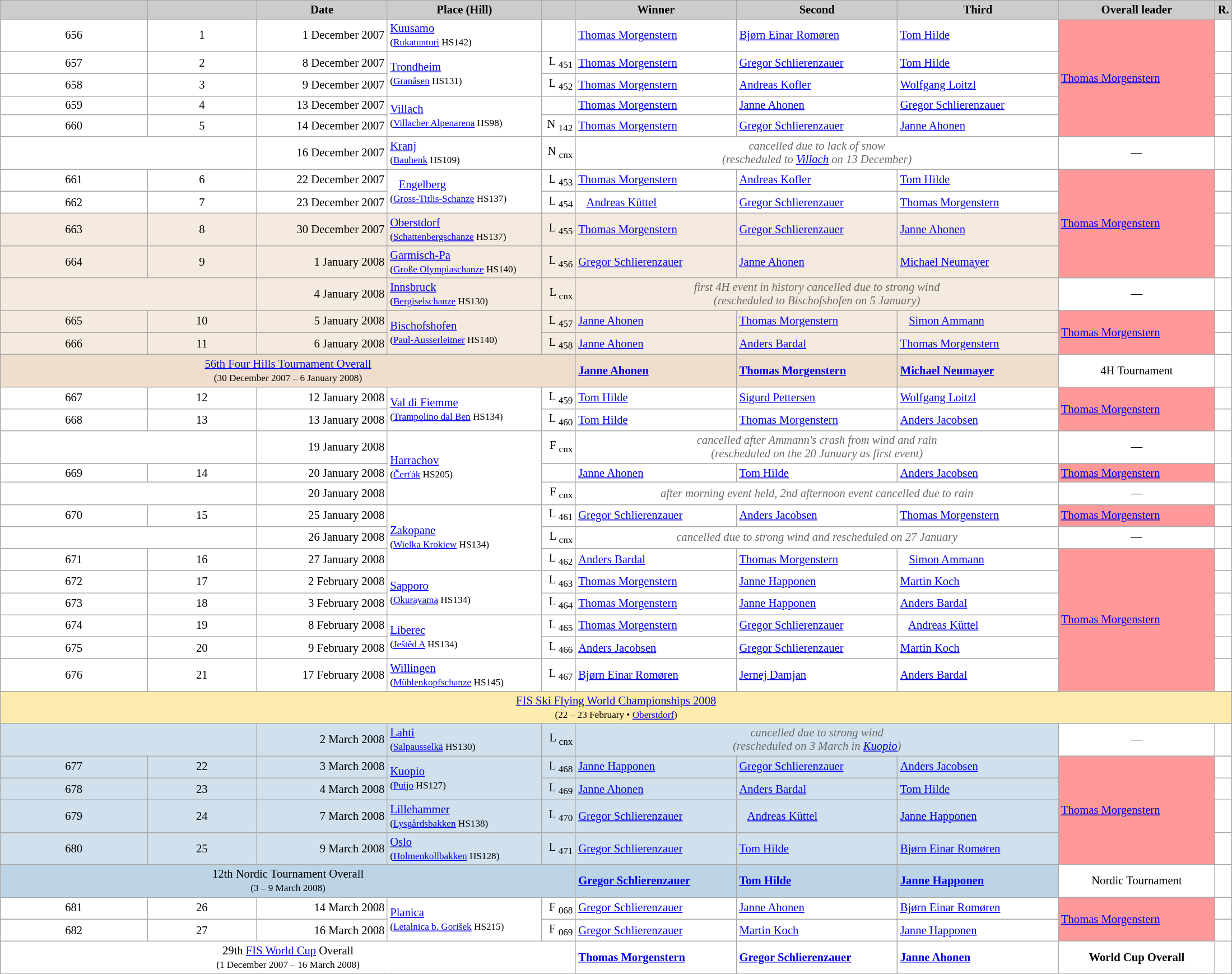<table class="wikitable plainrowheaders" style="background:#fff; font-size:86%; width:116%; line-height:16px; border:grey solid 1px; border-collapse:collapse;">
<tr>
<th scope="col" style="background:#ccc; width=30 px;"></th>
<th scope="col" style="background:#ccc; width=30 px;"></th>
<th scope="col" style="background:#ccc; width:149px;">Date</th>
<th scope="col" style="background:#ccc; width:177px;">Place (Hill)</th>
<th scope="col" style="background:#ccc; width:34px;"></th>
<th scope="col" style="background:#ccc; width:185px;">Winner</th>
<th scope="col" style="background:#ccc; width:185px;">Second</th>
<th scope="col" style="background:#ccc; width:185px;">Third</th>
<th scope="col" style="background:#ccc; width:180px;">Overall leader </th>
<th scope="col" style="background:#ccc; width:10px;">R.</th>
</tr>
<tr>
<td align=center>656</td>
<td align=center>1</td>
<td align=right>1 December 2007</td>
<td> <a href='#'>Kuusamo</a><br><small>(<a href='#'>Rukatunturi</a> HS142)</small></td>
<td align=right></td>
<td> <a href='#'>Thomas Morgenstern</a></td>
<td> <a href='#'>Bjørn Einar Romøren</a></td>
<td> <a href='#'>Tom Hilde</a></td>
<td bgcolor=#FF9999 rowspan=5> <a href='#'>Thomas Morgenstern</a></td>
<td></td>
</tr>
<tr>
<td align=center>657</td>
<td align=center>2</td>
<td align=right>8 December 2007</td>
<td rowspan=2> <a href='#'>Trondheim</a><br><small>(<a href='#'>Granåsen</a> HS131)</small></td>
<td align=right>L <sub>451</sub></td>
<td> <a href='#'>Thomas Morgenstern</a></td>
<td> <a href='#'>Gregor Schlierenzauer</a></td>
<td> <a href='#'>Tom Hilde</a></td>
<td></td>
</tr>
<tr>
<td align=center>658</td>
<td align=center>3</td>
<td align=right>9 December 2007</td>
<td align=right>L <sub>452</sub></td>
<td> <a href='#'>Thomas Morgenstern</a></td>
<td> <a href='#'>Andreas Kofler</a></td>
<td> <a href='#'>Wolfgang Loitzl</a></td>
<td></td>
</tr>
<tr>
<td align=center>659</td>
<td align=center>4</td>
<td align=right>13 December 2007</td>
<td rowspan=2> <a href='#'>Villach</a><br><small>(<a href='#'>Villacher Alpenarena</a> HS98)</small></td>
<td align=right></td>
<td> <a href='#'>Thomas Morgenstern</a></td>
<td> <a href='#'>Janne Ahonen</a></td>
<td> <a href='#'>Gregor Schlierenzauer</a></td>
<td></td>
</tr>
<tr>
<td align=center>660</td>
<td align=center>5</td>
<td align=right>14 December 2007</td>
<td align=right>N <sub>142</sub></td>
<td> <a href='#'>Thomas Morgenstern</a></td>
<td> <a href='#'>Gregor Schlierenzauer</a></td>
<td> <a href='#'>Janne Ahonen</a></td>
<td></td>
</tr>
<tr>
<td colspan=2></td>
<td align=right>16 December 2007</td>
<td> <a href='#'>Kranj</a><br><small>(<a href='#'>Bauhenk</a> HS109)</small></td>
<td align=right>N <sub>cnx</sub></td>
<td colspan=3 align=center style=color:#696969><em>cancelled due to lack of snow<br>(rescheduled to <a href='#'>Villach</a> on 13 December)</em></td>
<td align=center>—</td>
<td></td>
</tr>
<tr>
<td align=center>661</td>
<td align=center>6</td>
<td align=right>22 December 2007</td>
<td rowspan=2>   <a href='#'>Engelberg</a><br><small>(<a href='#'>Gross-Titlis-Schanze</a> HS137)</small></td>
<td align=right>L <sub>453</sub></td>
<td> <a href='#'>Thomas Morgenstern</a></td>
<td> <a href='#'>Andreas Kofler</a></td>
<td> <a href='#'>Tom Hilde</a></td>
<td bgcolor=#FF9999 rowspan=4> <a href='#'>Thomas Morgenstern</a></td>
<td></td>
</tr>
<tr>
<td align=center>662</td>
<td align=center>7</td>
<td align=right>23 December 2007</td>
<td align=right>L <sub>454</sub></td>
<td>   <a href='#'>Andreas Küttel</a></td>
<td> <a href='#'>Gregor Schlierenzauer</a></td>
<td> <a href='#'>Thomas Morgenstern</a></td>
<td></td>
</tr>
<tr bgcolor=#F5EADF>
<td align=center>663</td>
<td align=center>8</td>
<td align=right>30 December 2007</td>
<td> <a href='#'>Oberstdorf</a><br><small>(<a href='#'>Schattenbergschanze</a> HS137)</small></td>
<td align=right>L <sub>455</sub></td>
<td> <a href='#'>Thomas Morgenstern</a></td>
<td> <a href='#'>Gregor Schlierenzauer</a></td>
<td> <a href='#'>Janne Ahonen</a></td>
<td bgcolor=white></td>
</tr>
<tr bgcolor=#F5EADF>
<td align=center>664</td>
<td align=center>9</td>
<td align=right>1 January 2008</td>
<td> <a href='#'>Garmisch-Pa</a><br><small>(<a href='#'>Große Olympiaschanze</a> HS140)</small></td>
<td align=right>L <sub>456</sub></td>
<td> <a href='#'>Gregor Schlierenzauer</a></td>
<td> <a href='#'>Janne Ahonen</a></td>
<td> <a href='#'>Michael Neumayer</a></td>
<td bgcolor=white></td>
</tr>
<tr bgcolor=#F5EADF>
<td colspan=2></td>
<td align=right>4 January 2008</td>
<td> <a href='#'>Innsbruck</a><br><small>(<a href='#'>Bergiselschanze</a> HS130)</small></td>
<td align=right>L <sub>cnx</sub></td>
<td colspan=3 align=center style=color:#696969><em>first 4H event in history cancelled due to strong wind<br>(rescheduled to Bischofshofen on 5 January)</em></td>
<td style="background:white; text-align:center">—</td>
<td bgcolor=white></td>
</tr>
<tr bgcolor=#F5EADF>
<td align=center>665</td>
<td align=center>10</td>
<td align=right>5 January 2008</td>
<td rowspan=2> <a href='#'>Bischofshofen</a><br><small>(<a href='#'>Paul-Ausserleitner</a> HS140)</small></td>
<td align=right>L <sub>457</sub></td>
<td> <a href='#'>Janne Ahonen</a></td>
<td> <a href='#'>Thomas Morgenstern</a></td>
<td>   <a href='#'>Simon Ammann</a></td>
<td bgcolor=#FF9999 rowspan=2> <a href='#'>Thomas Morgenstern</a></td>
<td bgcolor=white></td>
</tr>
<tr bgcolor=#F5EADF>
<td align=center>666</td>
<td align=center>11</td>
<td align=right>6 January 2008</td>
<td align=right>L <sub>458</sub></td>
<td> <a href='#'>Janne Ahonen</a></td>
<td> <a href='#'>Anders Bardal</a></td>
<td> <a href='#'>Thomas Morgenstern</a></td>
<td bgcolor=white></td>
</tr>
<tr bgcolor=#EFDECD>
<td colspan=5 align=center><a href='#'>56th Four Hills Tournament Overall</a><br><small>(30 December 2007 – 6 January 2008)</small></td>
<td> <strong><a href='#'>Janne Ahonen</a></strong></td>
<td> <strong><a href='#'>Thomas Morgenstern</a></strong></td>
<td> <strong><a href='#'>Michael Neumayer</a></strong></td>
<td bgcolor=white align=center>4H Tournament</td>
<td bgcolor=white></td>
</tr>
<tr>
<td align=center>667</td>
<td align=center>12</td>
<td align=right>12 January 2008</td>
<td rowspan=2> <a href='#'>Val di Fiemme</a><br><small>(<a href='#'>Trampolino dal Ben</a> HS134)</small></td>
<td align=right>L <sub>459</sub></td>
<td> <a href='#'>Tom Hilde</a></td>
<td> <a href='#'>Sigurd Pettersen</a></td>
<td> <a href='#'>Wolfgang Loitzl</a></td>
<td bgcolor=#FF9999 rowspan=2> <a href='#'>Thomas Morgenstern</a></td>
<td></td>
</tr>
<tr>
<td align=center>668</td>
<td align=center>13</td>
<td align=right>13 January 2008</td>
<td align=right>L <sub>460</sub></td>
<td> <a href='#'>Tom Hilde</a></td>
<td> <a href='#'>Thomas Morgenstern</a></td>
<td> <a href='#'>Anders Jacobsen</a></td>
<td></td>
</tr>
<tr>
<td colspan=2></td>
<td align=right>19 January 2008</td>
<td rowspan=3> <a href='#'>Harrachov</a><br><small>(<a href='#'>Čerťák</a> HS205)</small></td>
<td align=right>F <sub>cnx</sub></td>
<td colspan=3 align=center style=color:#696969><em>cancelled after Ammann's crash from wind and rain<br>(rescheduled on the 20 January as first event)</em></td>
<td align=center>—</td>
<td></td>
</tr>
<tr>
<td align=center>669</td>
<td align=center>14</td>
<td align=right>20 January 2008</td>
<td align=right></td>
<td> <a href='#'>Janne Ahonen</a></td>
<td> <a href='#'>Tom Hilde</a></td>
<td> <a href='#'>Anders Jacobsen</a></td>
<td bgcolor=#FF9999> <a href='#'>Thomas Morgenstern</a></td>
<td></td>
</tr>
<tr>
<td colspan=2></td>
<td align=right>20 January 2008</td>
<td align=right>F <sub>cnx</sub></td>
<td colspan=3 align=center style=color:#696969><em>after morning event held, 2nd afternoon event cancelled due to rain</em></td>
<td align=center>—</td>
<td></td>
</tr>
<tr>
<td align=center>670</td>
<td align=center>15</td>
<td align=right>25 January 2008</td>
<td rowspan=3> <a href='#'>Zakopane</a><br><small>(<a href='#'>Wielka Krokiew</a> HS134)</small></td>
<td align=right>L <sub>461</sub></td>
<td> <a href='#'>Gregor Schlierenzauer</a></td>
<td> <a href='#'>Anders Jacobsen</a></td>
<td> <a href='#'>Thomas Morgenstern</a></td>
<td bgcolor=#FF9999> <a href='#'>Thomas Morgenstern</a></td>
<td></td>
</tr>
<tr>
<td colspan=2></td>
<td align=right>26 January 2008</td>
<td align=right>L <sub>cnx</sub></td>
<td colspan=3 align=center style=color:#696969><em>cancelled due to strong wind and rescheduled on 27 January</em></td>
<td align=center>—</td>
<td></td>
</tr>
<tr>
<td align=center>671</td>
<td align=center>16</td>
<td align=right>27 January 2008</td>
<td align=right>L <sub>462</sub></td>
<td> <a href='#'>Anders Bardal</a></td>
<td> <a href='#'>Thomas Morgenstern</a></td>
<td>   <a href='#'>Simon Ammann</a></td>
<td bgcolor=#FF9999 rowspan=6> <a href='#'>Thomas Morgenstern</a></td>
<td></td>
</tr>
<tr>
<td align=center>672</td>
<td align=center>17</td>
<td align=right>2 February 2008</td>
<td rowspan=2> <a href='#'>Sapporo</a><br><small>(<a href='#'>Ōkurayama</a> HS134)</small></td>
<td align=right>L <sub>463</sub></td>
<td> <a href='#'>Thomas Morgenstern</a></td>
<td> <a href='#'>Janne Happonen</a></td>
<td> <a href='#'>Martin Koch</a></td>
<td></td>
</tr>
<tr>
<td align=center>673</td>
<td align=center>18</td>
<td align=right>3 February 2008</td>
<td align=right>L <sub>464</sub></td>
<td> <a href='#'>Thomas Morgenstern</a></td>
<td> <a href='#'>Janne Happonen</a></td>
<td> <a href='#'>Anders Bardal</a></td>
<td></td>
</tr>
<tr>
<td align=center>674</td>
<td align=center>19</td>
<td align=right>8 February 2008</td>
<td rowspan=2> <a href='#'>Liberec</a><br><small>(<a href='#'>Ještěd A</a> HS134)</small></td>
<td align=right>L <sub>465</sub></td>
<td> <a href='#'>Thomas Morgenstern</a></td>
<td> <a href='#'>Gregor Schlierenzauer</a></td>
<td>   <a href='#'>Andreas Küttel</a></td>
<td></td>
</tr>
<tr>
<td align=center>675</td>
<td align=center>20</td>
<td align=right>9 February 2008</td>
<td align=right>L <sub>466</sub></td>
<td> <a href='#'>Anders Jacobsen</a></td>
<td> <a href='#'>Gregor Schlierenzauer</a></td>
<td> <a href='#'>Martin Koch</a></td>
<td></td>
</tr>
<tr>
<td align=center>676</td>
<td align=center>21</td>
<td align=right>17 February 2008</td>
<td> <a href='#'>Willingen</a><br><small>(<a href='#'>Mühlenkopfschanze</a> HS145)</small></td>
<td align=right>L <sub>467</sub></td>
<td> <a href='#'>Bjørn Einar Romøren</a></td>
<td> <a href='#'>Jernej Damjan</a></td>
<td> <a href='#'>Anders Bardal</a></td>
<td></td>
</tr>
<tr style="background:#FFEBAD">
<td colspan=10 align=center><a href='#'>FIS Ski Flying World Championships 2008</a><br><small>(22 – 23 February •  <a href='#'>Oberstdorf</a>)</small></td>
</tr>
<tr bgcolor=#d0e0ed>
<td colspan=2></td>
<td align=right>2 March 2008</td>
<td> <a href='#'>Lahti</a><br><small>(<a href='#'>Salpausselkä</a> HS130)</small></td>
<td align=right>L <sub>cnx</sub></td>
<td colspan=3 align=center style=color:#696969><em>cancelled due to strong wind<br>(rescheduled on 3 March in <a href='#'>Kuopio</a>)</em></td>
<td style="background:white; text-align:center">—</td>
<td bgcolor=white></td>
</tr>
<tr bgcolor=#d0e0ed>
<td align=center>677</td>
<td align=center>22</td>
<td align=right>3 March 2008</td>
<td rowspan=2> <a href='#'>Kuopio</a><br><small>(<a href='#'>Puijo</a> HS127)</small></td>
<td align=right>L <sub>468</sub></td>
<td> <a href='#'>Janne Happonen</a></td>
<td> <a href='#'>Gregor Schlierenzauer</a></td>
<td> <a href='#'>Anders Jacobsen</a></td>
<td bgcolor=#FF9999 rowspan=4> <a href='#'>Thomas Morgenstern</a></td>
<td bgcolor=white></td>
</tr>
<tr bgcolor=#d0e0ed>
<td align=center>678</td>
<td align=center>23</td>
<td align=right>4 March 2008</td>
<td align=right>L <sub>469</sub></td>
<td> <a href='#'>Janne Ahonen</a></td>
<td> <a href='#'>Anders Bardal</a></td>
<td> <a href='#'>Tom Hilde</a></td>
<td bgcolor=white></td>
</tr>
<tr bgcolor=#d0e0ed>
<td align=center>679</td>
<td align=center>24</td>
<td align=right>7 March 2008</td>
<td> <a href='#'>Lillehammer</a><br><small>(<a href='#'>Lysgårdsbakken</a> HS138)</small></td>
<td align=right>L <sub>470</sub></td>
<td> <a href='#'>Gregor Schlierenzauer</a></td>
<td>   <a href='#'>Andreas Küttel</a></td>
<td> <a href='#'>Janne Happonen</a></td>
<td bgcolor=white></td>
</tr>
<tr bgcolor=#d0e0ed>
<td align=center>680</td>
<td align=center>25</td>
<td align=right>9 March 2008</td>
<td> <a href='#'>Oslo</a><br><small>(<a href='#'>Holmenkollbakken</a> HS128)</small></td>
<td align=right>L <sub>471</sub></td>
<td> <a href='#'>Gregor Schlierenzauer</a></td>
<td> <a href='#'>Tom Hilde</a></td>
<td> <a href='#'>Bjørn Einar Romøren</a></td>
<td bgcolor=white></td>
</tr>
<tr bgcolor=#BCD4E6>
<td colspan=5 align=center>12th Nordic Tournament Overall<br><small>(3 – 9 March 2008)</small></td>
<td> <strong><a href='#'>Gregor Schlierenzauer</a></strong></td>
<td> <strong><a href='#'>Tom Hilde</a></strong></td>
<td> <strong><a href='#'>Janne Happonen</a></strong></td>
<td bgcolor=white align=center>Nordic Tournament</td>
<td bgcolor=white></td>
</tr>
<tr>
<td align=center>681</td>
<td align=center>26</td>
<td align=right>14 March 2008</td>
<td rowspan=2> <a href='#'>Planica</a><br><small>(<a href='#'>Letalnica b. Gorišek</a> HS215)</small></td>
<td align=right>F <sub>068</sub></td>
<td> <a href='#'>Gregor Schlierenzauer</a></td>
<td> <a href='#'>Janne Ahonen</a></td>
<td> <a href='#'>Bjørn Einar Romøren</a></td>
<td bgcolor=#FF9999 rowspan=2> <a href='#'>Thomas Morgenstern</a></td>
<td></td>
</tr>
<tr>
<td align=center>682</td>
<td align=center>27</td>
<td align=right>16 March 2008</td>
<td align=right>F <sub>069 </sub></td>
<td> <a href='#'>Gregor Schlierenzauer</a></td>
<td> <a href='#'>Martin Koch</a></td>
<td> <a href='#'>Janne Happonen</a></td>
<td></td>
</tr>
<tr>
<td colspan="5" style="text-align:center">29th <a href='#'>FIS World Cup</a> Overall<br><small>(1 December 2007 – 16 March 2008)</small></td>
<td> <strong><a href='#'>Thomas Morgenstern</a></strong></td>
<td> <strong><a href='#'>Gregor Schlierenzauer</a></strong></td>
<td> <strong><a href='#'>Janne Ahonen</a></strong></td>
<td style="text-align:center"><strong>World Cup Overall</strong></td>
<td></td>
</tr>
</table>
